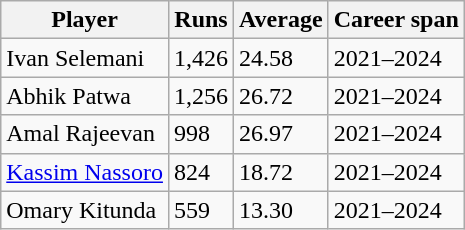<table class="wikitable">
<tr>
<th>Player</th>
<th>Runs</th>
<th>Average</th>
<th>Career span</th>
</tr>
<tr>
<td>Ivan Selemani</td>
<td>1,426</td>
<td>24.58</td>
<td>2021–2024</td>
</tr>
<tr>
<td>Abhik Patwa</td>
<td>1,256</td>
<td>26.72</td>
<td>2021–2024</td>
</tr>
<tr>
<td>Amal Rajeevan</td>
<td>998</td>
<td>26.97</td>
<td>2021–2024</td>
</tr>
<tr>
<td><a href='#'>Kassim Nassoro</a></td>
<td>824</td>
<td>18.72</td>
<td>2021–2024</td>
</tr>
<tr>
<td>Omary Kitunda</td>
<td>559</td>
<td>13.30</td>
<td>2021–2024</td>
</tr>
</table>
